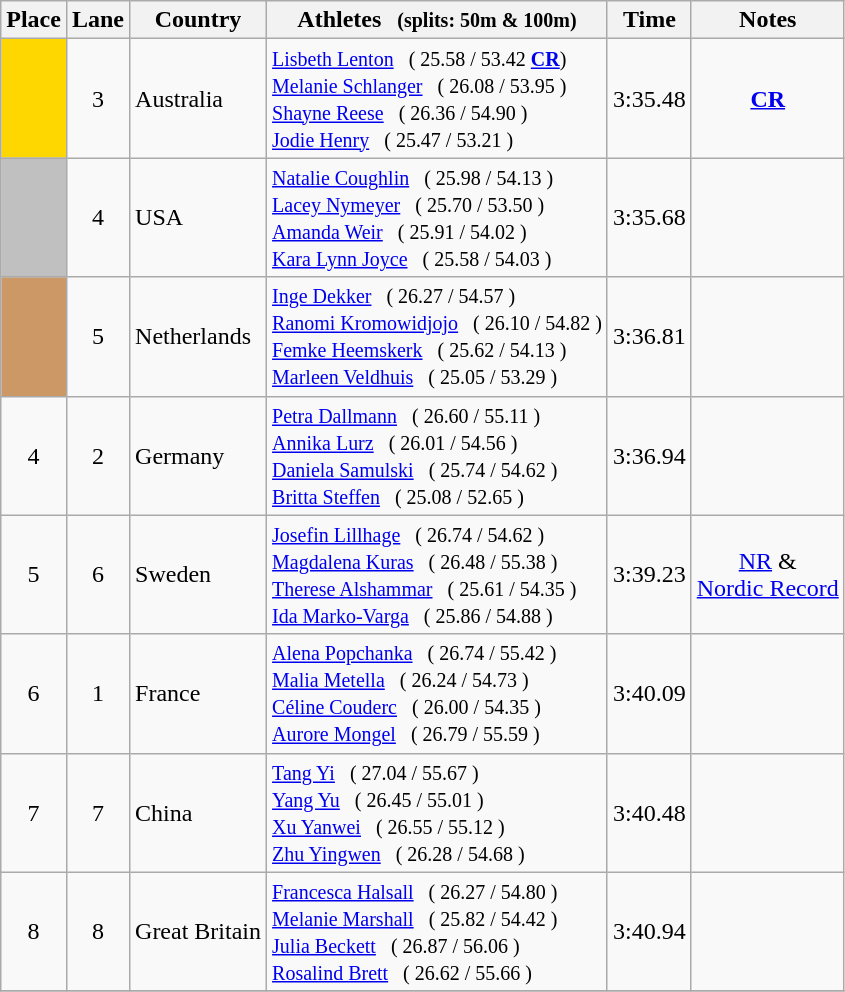<table class="wikitable" style="text-align:center">
<tr>
<th>Place</th>
<th>Lane</th>
<th>Country</th>
<th>Athletes <small>  (splits: 50m & 100m)</small></th>
<th>Time</th>
<th>Notes</th>
</tr>
<tr>
<td bgcolor=gold></td>
<td>3</td>
<td align=left> Australia</td>
<td align=left><small><a href='#'>Lisbeth Lenton</a>   ( 25.58 / 53.42 <strong><a href='#'>CR</a></strong>) <br> <a href='#'>Melanie Schlanger</a>   ( 26.08 / 53.95 ) <br> <a href='#'>Shayne Reese</a>   ( 26.36 / 54.90 ) <br> <a href='#'>Jodie Henry</a>   ( 25.47 / 53.21 ) </small></td>
<td>3:35.48</td>
<td><strong><a href='#'>CR</a></strong></td>
</tr>
<tr>
<td bgcolor=silver></td>
<td>4</td>
<td align=left> USA</td>
<td align=left><small><a href='#'>Natalie Coughlin</a>   ( 25.98 / 54.13 ) <br> <a href='#'>Lacey Nymeyer</a>   ( 25.70 / 53.50 ) <br> <a href='#'>Amanda Weir</a>   ( 25.91 / 54.02 ) <br> <a href='#'>Kara Lynn Joyce</a>   ( 25.58 / 54.03 )</small></td>
<td>3:35.68</td>
<td></td>
</tr>
<tr>
<td bgcolor=cc9966></td>
<td>5</td>
<td align=left> Netherlands</td>
<td align=left><small><a href='#'>Inge Dekker</a>   ( 26.27 / 54.57 ) <br> <a href='#'>Ranomi Kromowidjojo</a>   ( 26.10 / 54.82 ) <br> <a href='#'>Femke Heemskerk</a>   ( 25.62 / 54.13 ) <br> <a href='#'>Marleen Veldhuis</a>   ( 25.05 / 53.29 )</small></td>
<td>3:36.81</td>
<td></td>
</tr>
<tr>
<td>4</td>
<td>2</td>
<td align=left> Germany</td>
<td align=left><small><a href='#'>Petra Dallmann</a>   ( 26.60 / 55.11 ) <br> <a href='#'>Annika Lurz</a>   ( 26.01 / 54.56 ) <br> <a href='#'>Daniela Samulski</a>   ( 25.74 / 54.62 ) <br> <a href='#'>Britta Steffen</a>   ( 25.08 / 52.65 ) </small></td>
<td>3:36.94</td>
<td></td>
</tr>
<tr>
<td>5</td>
<td>6</td>
<td align=left> Sweden</td>
<td align=left><small><a href='#'>Josefin Lillhage</a>   ( 26.74 / 54.62 ) <br> <a href='#'>Magdalena Kuras</a>   ( 26.48 / 55.38 ) <br> <a href='#'>Therese Alshammar</a>   ( 25.61 / 54.35 ) <br> <a href='#'>Ida Marko-Varga</a>   ( 25.86 / 54.88 )</small></td>
<td>3:39.23</td>
<td><a href='#'>NR</a> & <br> <a href='#'>Nordic Record</a></td>
</tr>
<tr>
<td>6</td>
<td>1</td>
<td align=left> France</td>
<td align=left><small><a href='#'>Alena Popchanka</a>   ( 26.74 / 55.42 ) <br> <a href='#'>Malia Metella</a>   ( 26.24 / 54.73 ) <br> <a href='#'>Céline Couderc</a>   ( 26.00 / 54.35 ) <br> <a href='#'>Aurore Mongel</a>    ( 26.79 / 55.59 )</small></td>
<td>3:40.09</td>
<td></td>
</tr>
<tr>
<td>7</td>
<td>7</td>
<td align=left> China</td>
<td align=left><small><a href='#'>Tang Yi</a>   ( 27.04 / 55.67 ) <br> <a href='#'>Yang Yu</a>   ( 26.45 / 55.01 ) <br> <a href='#'>Xu Yanwei</a>   ( 26.55 / 55.12 ) <br> <a href='#'>Zhu Yingwen</a>   ( 26.28 / 54.68 ) </small></td>
<td>3:40.48</td>
<td></td>
</tr>
<tr>
<td>8</td>
<td>8</td>
<td align=left> Great Britain</td>
<td align=left><small><a href='#'>Francesca Halsall</a>   ( 26.27 / 54.80 ) <br> <a href='#'>Melanie Marshall</a>   ( 25.82 / 54.42 ) <br> <a href='#'>Julia Beckett</a>   ( 26.87 / 56.06 ) <br> <a href='#'>Rosalind Brett</a>   ( 26.62 / 55.66 )</small></td>
<td>3:40.94</td>
<td></td>
</tr>
<tr>
</tr>
</table>
